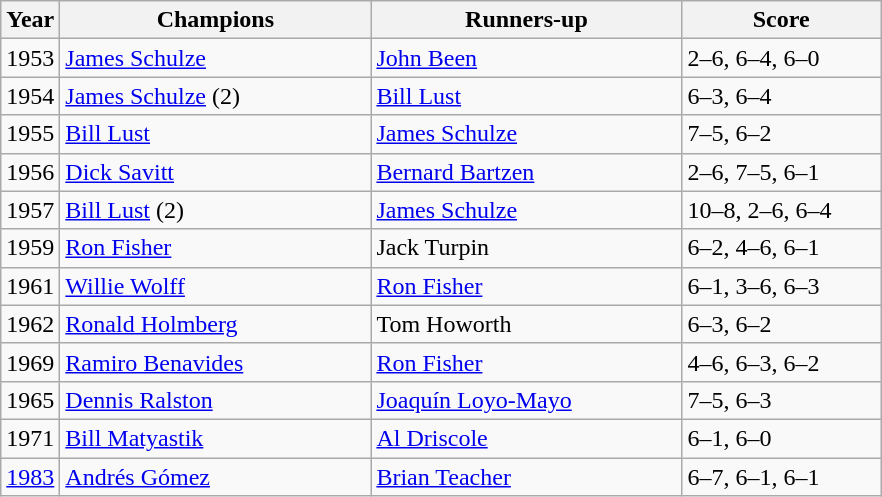<table class="wikitable">
<tr>
<th>Year</th>
<th width="200">Champions</th>
<th width="200">Runners-up</th>
<th width="125">Score</th>
</tr>
<tr>
<td>1953 </td>
<td> <a href='#'>James Schulze</a></td>
<td> <a href='#'>John Been</a></td>
<td>2–6, 6–4, 6–0</td>
</tr>
<tr>
<td>1954</td>
<td> <a href='#'>James Schulze</a> (2)</td>
<td> <a href='#'>Bill Lust</a></td>
<td>6–3, 6–4</td>
</tr>
<tr>
<td>1955</td>
<td> <a href='#'>Bill Lust</a></td>
<td> <a href='#'>James Schulze</a></td>
<td>7–5, 6–2</td>
</tr>
<tr>
<td>1956</td>
<td> <a href='#'>Dick Savitt</a></td>
<td> <a href='#'>Bernard Bartzen</a></td>
<td>2–6, 7–5, 6–1</td>
</tr>
<tr>
<td>1957</td>
<td> <a href='#'>Bill Lust</a> (2)</td>
<td> <a href='#'>James Schulze</a></td>
<td>10–8, 2–6, 6–4</td>
</tr>
<tr>
<td>1959</td>
<td> <a href='#'>Ron Fisher</a></td>
<td> Jack Turpin</td>
<td>6–2, 4–6, 6–1</td>
</tr>
<tr>
<td>1961</td>
<td> <a href='#'>Willie Wolff</a></td>
<td> <a href='#'>Ron Fisher</a></td>
<td>6–1, 3–6, 6–3</td>
</tr>
<tr>
<td>1962</td>
<td> <a href='#'>Ronald Holmberg</a></td>
<td>  Tom Howorth</td>
<td>6–3, 6–2</td>
</tr>
<tr>
<td>1969</td>
<td> <a href='#'>Ramiro Benavides</a></td>
<td><a href='#'>Ron Fisher</a></td>
<td>4–6, 6–3, 6–2</td>
</tr>
<tr>
<td>1965</td>
<td> <a href='#'>Dennis Ralston</a></td>
<td><a href='#'>Joaquín Loyo-Mayo</a></td>
<td>7–5, 6–3</td>
</tr>
<tr>
<td>1971</td>
<td> <a href='#'>Bill Matyastik</a></td>
<td> <a href='#'>Al Driscole</a></td>
<td>6–1, 6–0</td>
</tr>
<tr>
<td><a href='#'>1983</a></td>
<td> <a href='#'>Andrés Gómez</a></td>
<td> <a href='#'>Brian Teacher</a></td>
<td>6–7, 6–1, 6–1</td>
</tr>
</table>
